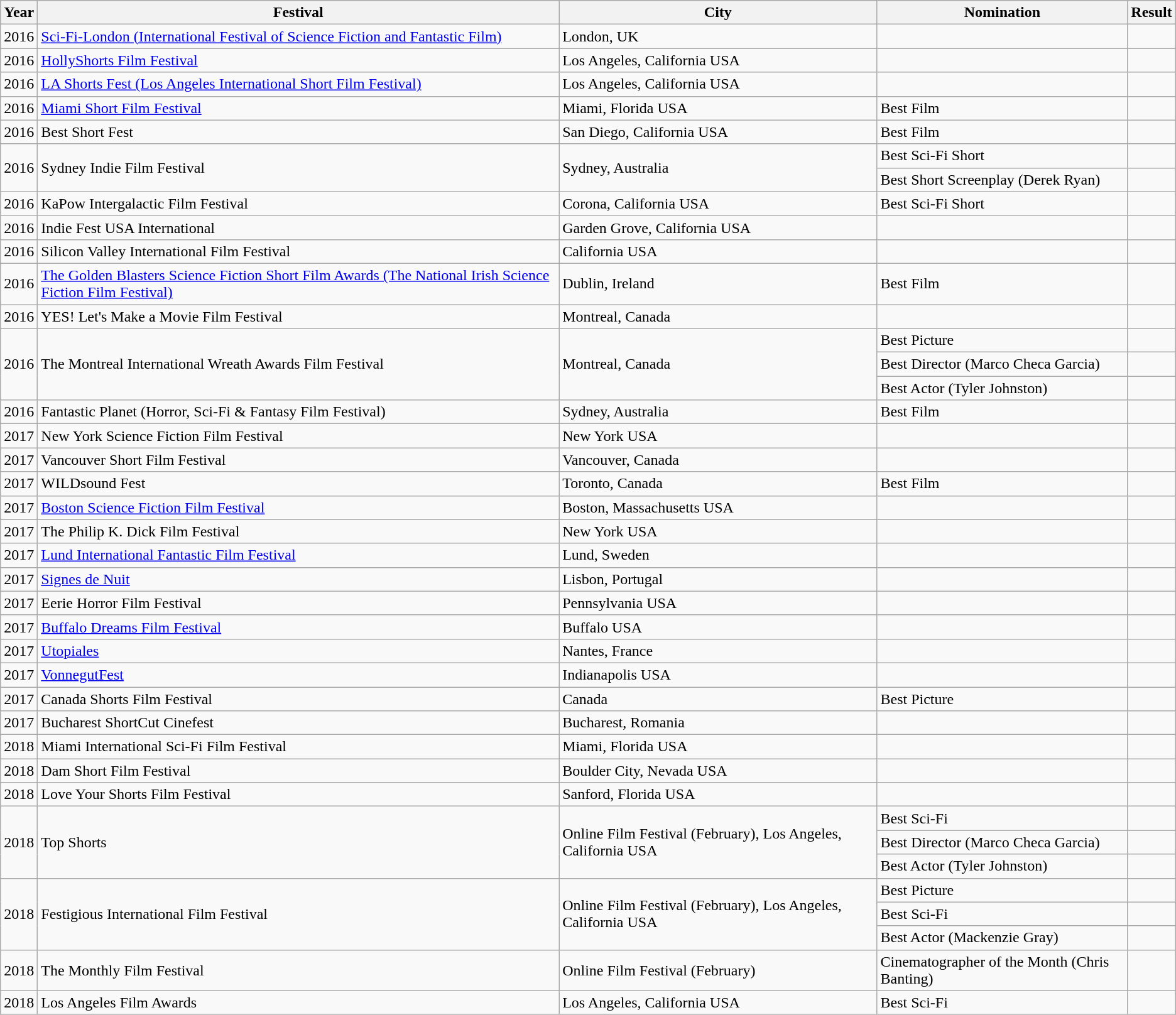<table class="wikitable">
<tr>
<th>Year</th>
<th>Festival</th>
<th>City</th>
<th>Nomination</th>
<th>Result</th>
</tr>
<tr>
<td>2016</td>
<td><a href='#'>Sci-Fi-London (International Festival of Science Fiction and Fantastic Film)</a></td>
<td>London, UK</td>
<td></td>
<td></td>
</tr>
<tr>
<td>2016</td>
<td><a href='#'>HollyShorts Film Festival</a></td>
<td>Los Angeles, California USA</td>
<td></td>
<td></td>
</tr>
<tr>
<td>2016</td>
<td><a href='#'>LA Shorts Fest (Los Angeles International Short Film Festival)</a></td>
<td>Los Angeles, California USA</td>
<td></td>
<td></td>
</tr>
<tr>
<td>2016</td>
<td><a href='#'>Miami Short Film Festival</a></td>
<td>Miami, Florida USA</td>
<td>Best Film</td>
<td></td>
</tr>
<tr>
<td>2016</td>
<td>Best Short Fest</td>
<td>San Diego, California USA</td>
<td>Best Film</td>
<td></td>
</tr>
<tr>
<td rowspan="2">2016</td>
<td rowspan="2">Sydney Indie Film Festival</td>
<td rowspan="2">Sydney, Australia</td>
<td>Best Sci-Fi Short</td>
<td></td>
</tr>
<tr>
<td>Best Short Screenplay (Derek Ryan)</td>
<td></td>
</tr>
<tr>
<td>2016</td>
<td>KaPow Intergalactic Film Festival</td>
<td>Corona, California USA</td>
<td>Best Sci-Fi Short</td>
<td></td>
</tr>
<tr>
<td>2016</td>
<td>Indie Fest USA International</td>
<td>Garden Grove, California USA</td>
<td></td>
<td></td>
</tr>
<tr>
<td>2016</td>
<td>Silicon Valley International Film Festival</td>
<td>California USA</td>
<td></td>
<td></td>
</tr>
<tr>
<td>2016</td>
<td><a href='#'>The Golden Blasters Science Fiction Short Film Awards (The National Irish Science Fiction Film Festival)</a></td>
<td>Dublin, Ireland</td>
<td>Best Film</td>
<td></td>
</tr>
<tr>
<td>2016</td>
<td>YES! Let's Make a Movie Film Festival</td>
<td>Montreal, Canada</td>
<td></td>
<td></td>
</tr>
<tr>
<td rowspan="3">2016</td>
<td rowspan="3">The Montreal International Wreath Awards Film Festival</td>
<td rowspan="3">Montreal, Canada</td>
<td>Best Picture</td>
<td></td>
</tr>
<tr>
<td>Best Director (Marco Checa Garcia)</td>
<td></td>
</tr>
<tr>
<td>Best Actor (Tyler Johnston)</td>
<td></td>
</tr>
<tr>
<td>2016</td>
<td>Fantastic Planet (Horror, Sci-Fi & Fantasy Film Festival)</td>
<td>Sydney, Australia</td>
<td>Best Film</td>
<td></td>
</tr>
<tr>
<td>2017</td>
<td>New York Science Fiction Film Festival</td>
<td>New York USA</td>
<td></td>
<td></td>
</tr>
<tr>
<td>2017</td>
<td>Vancouver Short Film Festival</td>
<td>Vancouver, Canada</td>
<td></td>
<td></td>
</tr>
<tr>
<td>2017</td>
<td>WILDsound Fest</td>
<td>Toronto, Canada</td>
<td>Best Film</td>
<td></td>
</tr>
<tr>
<td>2017</td>
<td><a href='#'>Boston Science Fiction Film Festival</a></td>
<td>Boston, Massachusetts USA</td>
<td></td>
<td></td>
</tr>
<tr>
<td>2017</td>
<td>The Philip K. Dick Film Festival</td>
<td>New York USA</td>
<td></td>
<td></td>
</tr>
<tr>
<td>2017</td>
<td><a href='#'>Lund International Fantastic Film Festival</a></td>
<td>Lund, Sweden</td>
<td></td>
<td></td>
</tr>
<tr>
<td>2017</td>
<td><a href='#'>Signes de Nuit</a></td>
<td>Lisbon, Portugal</td>
<td></td>
<td></td>
</tr>
<tr>
<td>2017</td>
<td>Eerie Horror Film Festival</td>
<td>Pennsylvania USA</td>
<td></td>
<td></td>
</tr>
<tr>
<td>2017</td>
<td><a href='#'>Buffalo Dreams Film Festival</a></td>
<td>Buffalo USA</td>
<td></td>
<td></td>
</tr>
<tr>
<td>2017</td>
<td><a href='#'>Utopiales</a></td>
<td>Nantes, France</td>
<td></td>
<td></td>
</tr>
<tr>
<td>2017</td>
<td><a href='#'>VonnegutFest</a></td>
<td>Indianapolis USA</td>
<td></td>
<td></td>
</tr>
<tr>
<td>2017</td>
<td>Canada Shorts Film Festival</td>
<td>Canada</td>
<td>Best Picture</td>
<td></td>
</tr>
<tr>
<td>2017</td>
<td>Bucharest ShortCut Cinefest</td>
<td>Bucharest, Romania</td>
<td></td>
<td></td>
</tr>
<tr>
<td>2018</td>
<td>Miami International Sci-Fi Film Festival</td>
<td>Miami, Florida USA</td>
<td></td>
<td></td>
</tr>
<tr>
<td>2018</td>
<td>Dam Short Film Festival</td>
<td>Boulder City, Nevada USA</td>
<td></td>
<td></td>
</tr>
<tr>
<td>2018</td>
<td>Love Your Shorts Film Festival</td>
<td>Sanford, Florida USA</td>
<td></td>
<td></td>
</tr>
<tr>
<td rowspan="3">2018</td>
<td rowspan="3">Top Shorts</td>
<td rowspan="3">Online Film Festival (February), Los Angeles, California USA</td>
<td>Best Sci-Fi</td>
<td></td>
</tr>
<tr>
<td>Best Director (Marco Checa Garcia)</td>
<td></td>
</tr>
<tr>
<td>Best Actor (Tyler Johnston)</td>
<td></td>
</tr>
<tr>
<td rowspan="3">2018</td>
<td rowspan="3">Festigious International Film Festival</td>
<td rowspan="3">Online Film Festival (February), Los Angeles, California USA</td>
<td>Best Picture</td>
<td></td>
</tr>
<tr>
<td>Best Sci-Fi</td>
<td></td>
</tr>
<tr>
<td>Best Actor (Mackenzie Gray)</td>
<td></td>
</tr>
<tr>
<td>2018</td>
<td>The Monthly Film Festival</td>
<td>Online Film Festival (February)</td>
<td>Cinematographer of the Month (Chris Banting)</td>
<td></td>
</tr>
<tr>
<td>2018</td>
<td>Los Angeles Film Awards</td>
<td>Los Angeles, California USA</td>
<td>Best Sci-Fi</td>
<td></td>
</tr>
</table>
